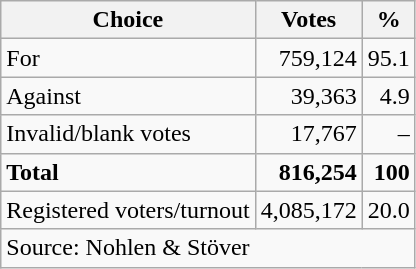<table class=wikitable style=text-align:right>
<tr>
<th>Choice</th>
<th>Votes</th>
<th>%</th>
</tr>
<tr>
<td align=left>For</td>
<td>759,124</td>
<td>95.1</td>
</tr>
<tr>
<td align=left>Against</td>
<td>39,363</td>
<td>4.9</td>
</tr>
<tr>
<td align=left>Invalid/blank votes</td>
<td>17,767</td>
<td>–</td>
</tr>
<tr>
<td align=left><strong>Total</strong></td>
<td><strong>816,254</strong></td>
<td><strong>100</strong></td>
</tr>
<tr>
<td align=left>Registered voters/turnout</td>
<td>4,085,172</td>
<td>20.0</td>
</tr>
<tr>
<td align=left colspan=3>Source: Nohlen & Stöver</td>
</tr>
</table>
